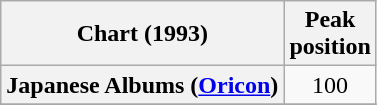<table class="wikitable sortable plainrowheaders">
<tr>
<th scope="col">Chart (1993)</th>
<th scope="col">Peak<br>position</th>
</tr>
<tr>
<th scope="row">Japanese Albums (<a href='#'>Oricon</a>)</th>
<td align="center">100</td>
</tr>
<tr>
</tr>
<tr>
</tr>
<tr>
</tr>
<tr>
</tr>
</table>
